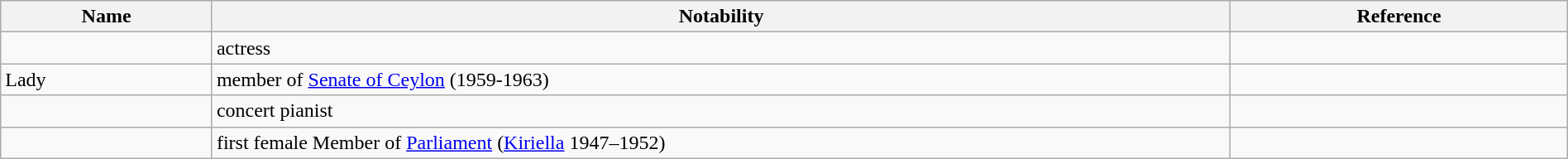<table class="wikitable sortable" style="width:100%">
<tr>
<th style="width:*;">Name</th>
<th style="width:65%;" class="unsortable">Notability</th>
<th style="width:*;" class="unsortable">Reference</th>
</tr>
<tr>
<td></td>
<td>actress</td>
<td style="text-align:center;"></td>
</tr>
<tr>
<td>Lady </td>
<td>member of <a href='#'>Senate of Ceylon</a> (1959-1963)</td>
<td style="text-align:center;"></td>
</tr>
<tr>
<td></td>
<td>concert pianist</td>
<td style="text-align:center;"></td>
</tr>
<tr>
<td></td>
<td>first female Member of <a href='#'>Parliament</a> (<a href='#'>Kiriella</a> 1947–1952)</td>
<td style="text-align:center;"></td>
</tr>
</table>
